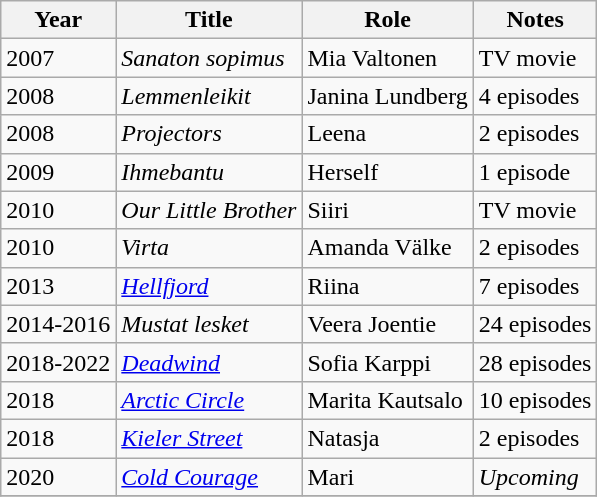<table class="wikitable sortable">
<tr>
<th>Year</th>
<th>Title</th>
<th>Role</th>
<th class="unsortable">Notes</th>
</tr>
<tr>
<td>2007</td>
<td><em>Sanaton sopimus</em></td>
<td>Mia Valtonen</td>
<td>TV movie</td>
</tr>
<tr>
<td>2008</td>
<td><em>Lemmenleikit</em></td>
<td>Janina Lundberg</td>
<td>4 episodes</td>
</tr>
<tr>
<td>2008</td>
<td><em>Projectors</em></td>
<td>Leena</td>
<td>2 episodes</td>
</tr>
<tr>
<td>2009</td>
<td><em>Ihmebantu</em></td>
<td>Herself</td>
<td>1 episode</td>
</tr>
<tr>
<td>2010</td>
<td><em>Our Little Brother</em></td>
<td>Siiri</td>
<td>TV movie</td>
</tr>
<tr>
<td>2010</td>
<td><em>Virta</em></td>
<td>Amanda Välke</td>
<td>2 episodes</td>
</tr>
<tr>
<td>2013</td>
<td><em><a href='#'>Hellfjord</a></em></td>
<td>Riina</td>
<td>7 episodes</td>
</tr>
<tr>
<td>2014-2016</td>
<td><em>Mustat lesket</em></td>
<td>Veera Joentie</td>
<td>24 episodes</td>
</tr>
<tr>
<td>2018-2022</td>
<td><em><a href='#'>Deadwind</a></em></td>
<td>Sofia Karppi</td>
<td>28 episodes</td>
</tr>
<tr>
<td>2018</td>
<td><em><a href='#'>Arctic Circle</a></em></td>
<td>Marita Kautsalo</td>
<td>10 episodes</td>
</tr>
<tr>
<td>2018</td>
<td><em><a href='#'>Kieler Street</a></em></td>
<td>Natasja</td>
<td>2 episodes</td>
</tr>
<tr>
<td>2020</td>
<td><em><a href='#'>Cold Courage</a></em></td>
<td>Mari</td>
<td><em>Upcoming</em></td>
</tr>
<tr>
</tr>
</table>
